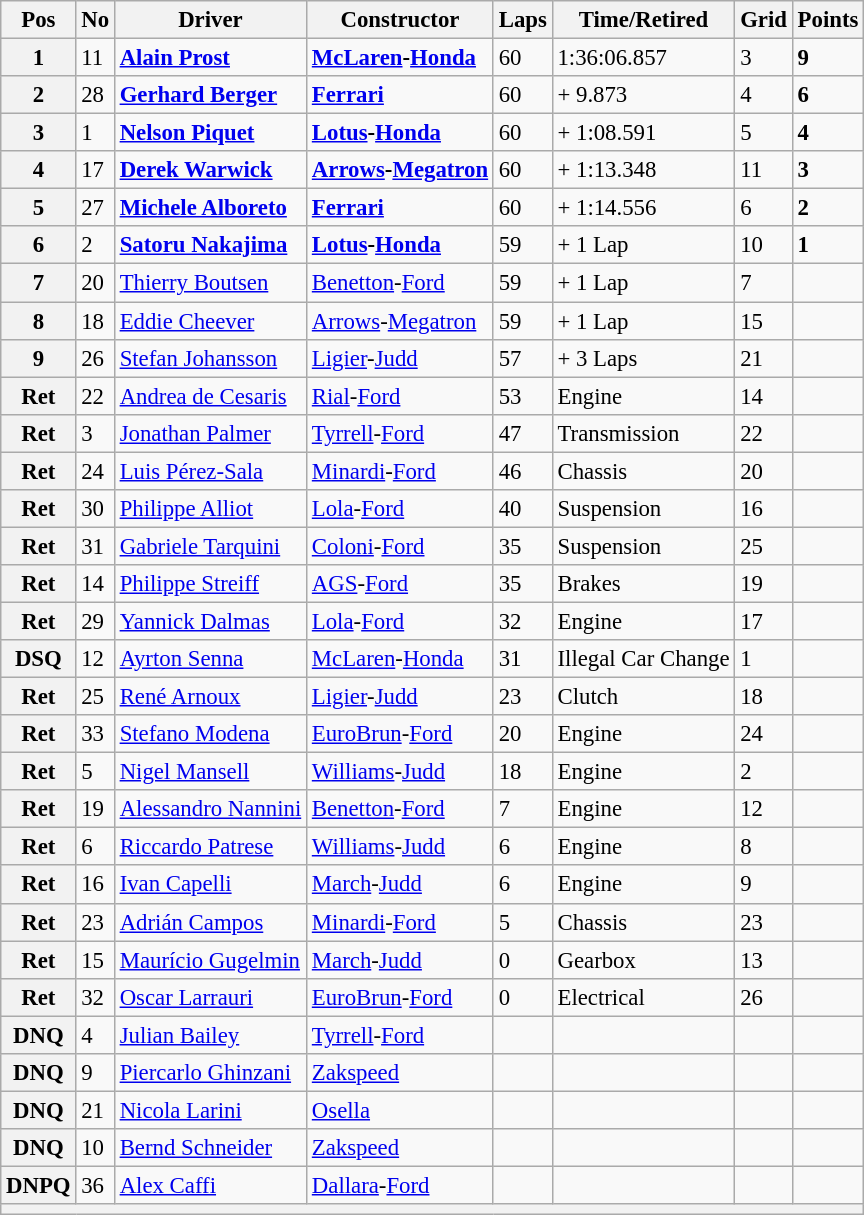<table class="wikitable" style="font-size: 95%;">
<tr>
<th>Pos</th>
<th>No</th>
<th>Driver</th>
<th>Constructor</th>
<th>Laps</th>
<th>Time/Retired</th>
<th>Grid</th>
<th>Points</th>
</tr>
<tr>
<th>1</th>
<td>11</td>
<td> <strong><a href='#'>Alain Prost</a></strong></td>
<td><strong><a href='#'>McLaren</a>-<a href='#'>Honda</a></strong></td>
<td>60</td>
<td>1:36:06.857</td>
<td>3</td>
<td><strong>9</strong></td>
</tr>
<tr>
<th>2</th>
<td>28</td>
<td> <strong><a href='#'>Gerhard Berger</a></strong></td>
<td><strong><a href='#'>Ferrari</a></strong></td>
<td>60</td>
<td>+ 9.873</td>
<td>4</td>
<td><strong>6</strong></td>
</tr>
<tr>
<th>3</th>
<td>1</td>
<td> <strong><a href='#'>Nelson Piquet</a></strong></td>
<td><strong><a href='#'>Lotus</a>-<a href='#'>Honda</a></strong></td>
<td>60</td>
<td>+ 1:08.591</td>
<td>5</td>
<td><strong>4</strong></td>
</tr>
<tr>
<th>4</th>
<td>17</td>
<td> <strong><a href='#'>Derek Warwick</a></strong></td>
<td><strong><a href='#'>Arrows</a>-<a href='#'>Megatron</a></strong></td>
<td>60</td>
<td>+ 1:13.348</td>
<td>11</td>
<td><strong>3</strong></td>
</tr>
<tr>
<th>5</th>
<td>27</td>
<td> <strong><a href='#'>Michele Alboreto</a></strong></td>
<td><strong><a href='#'>Ferrari</a></strong></td>
<td>60</td>
<td>+ 1:14.556</td>
<td>6</td>
<td><strong>2</strong></td>
</tr>
<tr>
<th>6</th>
<td>2</td>
<td> <strong><a href='#'>Satoru Nakajima</a></strong></td>
<td><strong><a href='#'>Lotus</a>-<a href='#'>Honda</a></strong></td>
<td>59</td>
<td>+ 1 Lap</td>
<td>10</td>
<td><strong>1</strong></td>
</tr>
<tr>
<th>7</th>
<td>20</td>
<td> <a href='#'>Thierry Boutsen</a></td>
<td><a href='#'>Benetton</a>-<a href='#'>Ford</a></td>
<td>59</td>
<td>+ 1 Lap</td>
<td>7</td>
<td></td>
</tr>
<tr>
<th>8</th>
<td>18</td>
<td> <a href='#'>Eddie Cheever</a></td>
<td><a href='#'>Arrows</a>-<a href='#'>Megatron</a></td>
<td>59</td>
<td>+ 1 Lap</td>
<td>15</td>
<td></td>
</tr>
<tr>
<th>9</th>
<td>26</td>
<td> <a href='#'>Stefan Johansson</a></td>
<td><a href='#'>Ligier</a>-<a href='#'>Judd</a></td>
<td>57</td>
<td>+ 3 Laps</td>
<td>21</td>
<td></td>
</tr>
<tr>
<th>Ret</th>
<td>22</td>
<td> <a href='#'>Andrea de Cesaris</a></td>
<td><a href='#'>Rial</a>-<a href='#'>Ford</a></td>
<td>53</td>
<td>Engine</td>
<td>14</td>
<td></td>
</tr>
<tr>
<th>Ret</th>
<td>3</td>
<td> <a href='#'>Jonathan Palmer</a></td>
<td><a href='#'>Tyrrell</a>-<a href='#'>Ford</a></td>
<td>47</td>
<td>Transmission</td>
<td>22</td>
<td></td>
</tr>
<tr>
<th>Ret</th>
<td>24</td>
<td> <a href='#'>Luis Pérez-Sala</a></td>
<td><a href='#'>Minardi</a>-<a href='#'>Ford</a></td>
<td>46</td>
<td>Chassis</td>
<td>20</td>
<td></td>
</tr>
<tr>
<th>Ret</th>
<td>30</td>
<td> <a href='#'>Philippe Alliot</a></td>
<td><a href='#'>Lola</a>-<a href='#'>Ford</a></td>
<td>40</td>
<td>Suspension</td>
<td>16</td>
<td></td>
</tr>
<tr>
<th>Ret</th>
<td>31</td>
<td> <a href='#'>Gabriele Tarquini</a></td>
<td><a href='#'>Coloni</a>-<a href='#'>Ford</a></td>
<td>35</td>
<td>Suspension</td>
<td>25</td>
<td></td>
</tr>
<tr>
<th>Ret</th>
<td>14</td>
<td> <a href='#'>Philippe Streiff</a></td>
<td><a href='#'>AGS</a>-<a href='#'>Ford</a></td>
<td>35</td>
<td>Brakes</td>
<td>19</td>
<td></td>
</tr>
<tr>
<th>Ret</th>
<td>29</td>
<td> <a href='#'>Yannick Dalmas</a></td>
<td><a href='#'>Lola</a>-<a href='#'>Ford</a></td>
<td>32</td>
<td>Engine</td>
<td>17</td>
<td></td>
</tr>
<tr>
<th>DSQ</th>
<td>12</td>
<td> <a href='#'>Ayrton Senna</a></td>
<td><a href='#'>McLaren</a>-<a href='#'>Honda</a></td>
<td>31</td>
<td>Illegal Car Change</td>
<td>1</td>
<td></td>
</tr>
<tr>
<th>Ret</th>
<td>25</td>
<td> <a href='#'>René Arnoux</a></td>
<td><a href='#'>Ligier</a>-<a href='#'>Judd</a></td>
<td>23</td>
<td>Clutch</td>
<td>18</td>
<td></td>
</tr>
<tr>
<th>Ret</th>
<td>33</td>
<td> <a href='#'>Stefano Modena</a></td>
<td><a href='#'>EuroBrun</a>-<a href='#'>Ford</a></td>
<td>20</td>
<td>Engine</td>
<td>24</td>
<td></td>
</tr>
<tr>
<th>Ret</th>
<td>5</td>
<td> <a href='#'>Nigel Mansell</a></td>
<td><a href='#'>Williams</a>-<a href='#'>Judd</a></td>
<td>18</td>
<td>Engine</td>
<td>2</td>
<td></td>
</tr>
<tr>
<th>Ret</th>
<td>19</td>
<td> <a href='#'>Alessandro Nannini</a></td>
<td><a href='#'>Benetton</a>-<a href='#'>Ford</a></td>
<td>7</td>
<td>Engine</td>
<td>12</td>
<td></td>
</tr>
<tr>
<th>Ret</th>
<td>6</td>
<td> <a href='#'>Riccardo Patrese</a></td>
<td><a href='#'>Williams</a>-<a href='#'>Judd</a></td>
<td>6</td>
<td>Engine</td>
<td>8</td>
<td></td>
</tr>
<tr>
<th>Ret</th>
<td>16</td>
<td> <a href='#'>Ivan Capelli</a></td>
<td><a href='#'>March</a>-<a href='#'>Judd</a></td>
<td>6</td>
<td>Engine</td>
<td>9</td>
<td></td>
</tr>
<tr>
<th>Ret</th>
<td>23</td>
<td> <a href='#'>Adrián Campos</a></td>
<td><a href='#'>Minardi</a>-<a href='#'>Ford</a></td>
<td>5</td>
<td>Chassis</td>
<td>23</td>
<td></td>
</tr>
<tr>
<th>Ret</th>
<td>15</td>
<td> <a href='#'>Maurício Gugelmin</a></td>
<td><a href='#'>March</a>-<a href='#'>Judd</a></td>
<td>0</td>
<td>Gearbox</td>
<td>13</td>
<td></td>
</tr>
<tr>
<th>Ret</th>
<td>32</td>
<td> <a href='#'>Oscar Larrauri</a></td>
<td><a href='#'>EuroBrun</a>-<a href='#'>Ford</a></td>
<td>0</td>
<td>Electrical</td>
<td>26</td>
<td></td>
</tr>
<tr>
<th>DNQ</th>
<td>4</td>
<td> <a href='#'>Julian Bailey</a></td>
<td><a href='#'>Tyrrell</a>-<a href='#'>Ford</a></td>
<td></td>
<td></td>
<td></td>
<td></td>
</tr>
<tr>
<th>DNQ</th>
<td>9</td>
<td> <a href='#'>Piercarlo Ghinzani</a></td>
<td><a href='#'>Zakspeed</a></td>
<td></td>
<td></td>
<td></td>
<td></td>
</tr>
<tr>
<th>DNQ</th>
<td>21</td>
<td> <a href='#'>Nicola Larini</a></td>
<td><a href='#'>Osella</a></td>
<td></td>
<td></td>
<td></td>
<td></td>
</tr>
<tr>
<th>DNQ</th>
<td>10</td>
<td> <a href='#'>Bernd Schneider</a></td>
<td><a href='#'>Zakspeed</a></td>
<td></td>
<td></td>
<td></td>
<td></td>
</tr>
<tr>
<th>DNPQ</th>
<td>36</td>
<td> <a href='#'>Alex Caffi</a></td>
<td><a href='#'>Dallara</a>-<a href='#'>Ford</a></td>
<td></td>
<td></td>
<td></td>
<td></td>
</tr>
<tr>
<th colspan="8"></th>
</tr>
</table>
